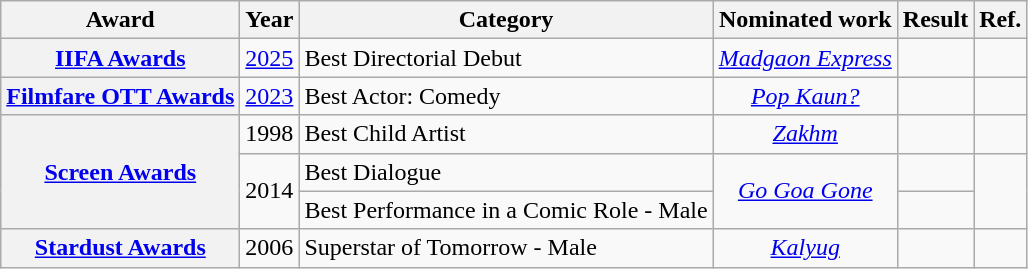<table class="wikitable plainrowheaders sortable">
<tr>
<th>Award</th>
<th>Year</th>
<th>Category</th>
<th>Nominated work</th>
<th>Result</th>
<th>Ref.</th>
</tr>
<tr>
<th scope="row"><a href='#'>IIFA Awards</a></th>
<td style="text-align:center;"><a href='#'>2025</a></td>
<td>Best Directorial Debut</td>
<td style="text-align:center;"><em><a href='#'>Madgaon Express</a></em></td>
<td></td>
<td style="text-align:center;"></td>
</tr>
<tr>
<th scope="row"><a href='#'>Filmfare OTT Awards</a></th>
<td style="text-align:center;"><a href='#'>2023</a></td>
<td>Best Actor: Comedy</td>
<td style="text-align:center;"><em><a href='#'>Pop Kaun?</a></em></td>
<td></td>
<td style="text-align:center;"></td>
</tr>
<tr>
<th scope="row" rowspan=3><a href='#'>Screen Awards</a></th>
<td style="text-align:center;">1998</td>
<td>Best Child Artist</td>
<td style="text-align:center;"><em><a href='#'>Zakhm</a></em></td>
<td></td>
<td style="text-align:center;"></td>
</tr>
<tr>
<td style="text-align:center;" rowspan="2">2014</td>
<td>Best Dialogue</td>
<td style="text-align:center;"rowspan="2"><em><a href='#'>Go Goa Gone</a></em></td>
<td></td>
<td style="text-align:center;"rowspan="2"></td>
</tr>
<tr>
<td>Best Performance in a Comic Role - Male</td>
<td></td>
</tr>
<tr>
<th scope="row"><a href='#'>Stardust Awards</a></th>
<td style="text-align:center;">2006</td>
<td>Superstar of Tomorrow - Male</td>
<td style="text-align:center;"><em><a href='#'>Kalyug</a></em></td>
<td></td>
<td></td>
</tr>
</table>
